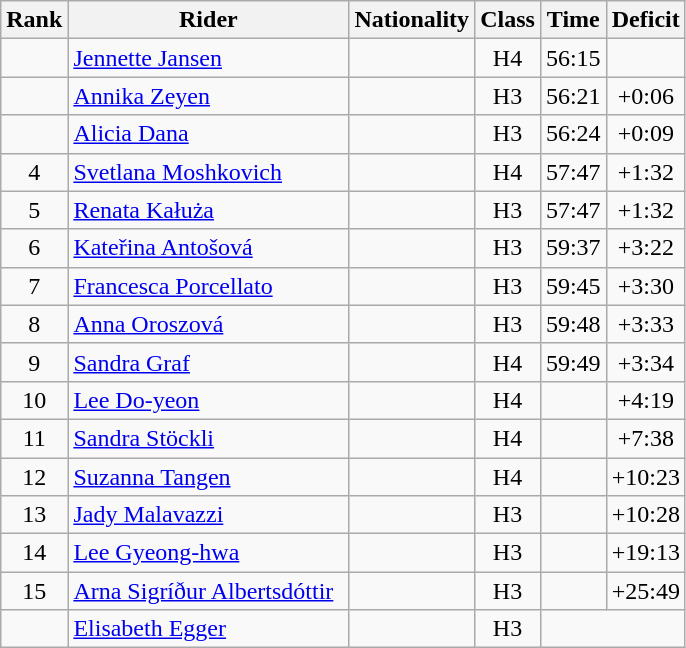<table class="wikitable sortable" style="text-align:center">
<tr>
<th width=20>Rank</th>
<th width=180>Rider</th>
<th>Nationality</th>
<th>Class</th>
<th>Time</th>
<th>Deficit</th>
</tr>
<tr>
<td></td>
<td align=left><a href='#'>Jennette Jansen</a></td>
<td align=left></td>
<td>H4</td>
<td>56:15</td>
<td></td>
</tr>
<tr>
<td></td>
<td align=left><a href='#'>Annika Zeyen</a></td>
<td align=left></td>
<td>H3</td>
<td>56:21</td>
<td>+0:06</td>
</tr>
<tr>
<td></td>
<td align=left><a href='#'>Alicia Dana</a></td>
<td align=left></td>
<td>H3</td>
<td>56:24</td>
<td>+0:09</td>
</tr>
<tr>
<td>4</td>
<td align=left><a href='#'>Svetlana Moshkovich</a></td>
<td align=left></td>
<td>H4</td>
<td>57:47</td>
<td>+1:32</td>
</tr>
<tr>
<td>5</td>
<td align=left><a href='#'>Renata Kałuża</a></td>
<td align=left></td>
<td>H3</td>
<td>57:47</td>
<td>+1:32</td>
</tr>
<tr>
<td>6</td>
<td align=left><a href='#'>Kateřina Antošová</a></td>
<td align=left></td>
<td>H3</td>
<td>59:37</td>
<td>+3:22</td>
</tr>
<tr>
<td>7</td>
<td align=left><a href='#'>Francesca Porcellato</a></td>
<td align=left></td>
<td>H3</td>
<td>59:45</td>
<td>+3:30</td>
</tr>
<tr>
<td>8</td>
<td align=left><a href='#'>Anna Oroszová</a></td>
<td align=left></td>
<td>H3</td>
<td>59:48</td>
<td>+3:33</td>
</tr>
<tr>
<td>9</td>
<td align=left><a href='#'>Sandra Graf</a></td>
<td align=left></td>
<td>H4</td>
<td>59:49</td>
<td>+3:34</td>
</tr>
<tr>
<td>10</td>
<td align=left><a href='#'>Lee Do-yeon</a></td>
<td align=left></td>
<td>H4</td>
<td></td>
<td>+4:19</td>
</tr>
<tr>
<td>11</td>
<td align=left><a href='#'>Sandra Stöckli</a></td>
<td align=left></td>
<td>H4</td>
<td></td>
<td>+7:38</td>
</tr>
<tr>
<td>12</td>
<td align=left><a href='#'>Suzanna Tangen</a></td>
<td align=left></td>
<td>H4</td>
<td></td>
<td>+10:23</td>
</tr>
<tr>
<td>13</td>
<td align=left><a href='#'>Jady Malavazzi</a></td>
<td align=left></td>
<td>H3</td>
<td></td>
<td>+10:28</td>
</tr>
<tr>
<td>14</td>
<td align=left><a href='#'>Lee Gyeong-hwa</a></td>
<td align=left></td>
<td>H3</td>
<td></td>
<td>+19:13</td>
</tr>
<tr>
<td>15</td>
<td align=left><a href='#'>Arna Sigríður Albertsdóttir</a></td>
<td align=left></td>
<td>H3</td>
<td></td>
<td>+25:49</td>
</tr>
<tr>
<td></td>
<td align=left><a href='#'>Elisabeth Egger</a></td>
<td align=left></td>
<td>H3</td>
<td colspan=2></td>
</tr>
</table>
